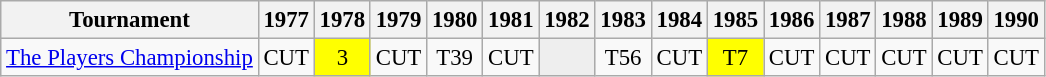<table class="wikitable" style="font-size:95%;text-align:center;">
<tr>
<th>Tournament</th>
<th>1977</th>
<th>1978</th>
<th>1979</th>
<th>1980</th>
<th>1981</th>
<th>1982</th>
<th>1983</th>
<th>1984</th>
<th>1985</th>
<th>1986</th>
<th>1987</th>
<th>1988</th>
<th>1989</th>
<th>1990</th>
</tr>
<tr>
<td align=left><a href='#'>The Players Championship</a></td>
<td>CUT</td>
<td style="background:yellow;">3</td>
<td>CUT</td>
<td>T39</td>
<td>CUT</td>
<td style="background:#eeeeee;"></td>
<td>T56</td>
<td>CUT</td>
<td style="background:yellow;">T7</td>
<td>CUT</td>
<td>CUT</td>
<td>CUT</td>
<td>CUT</td>
<td>CUT</td>
</tr>
</table>
